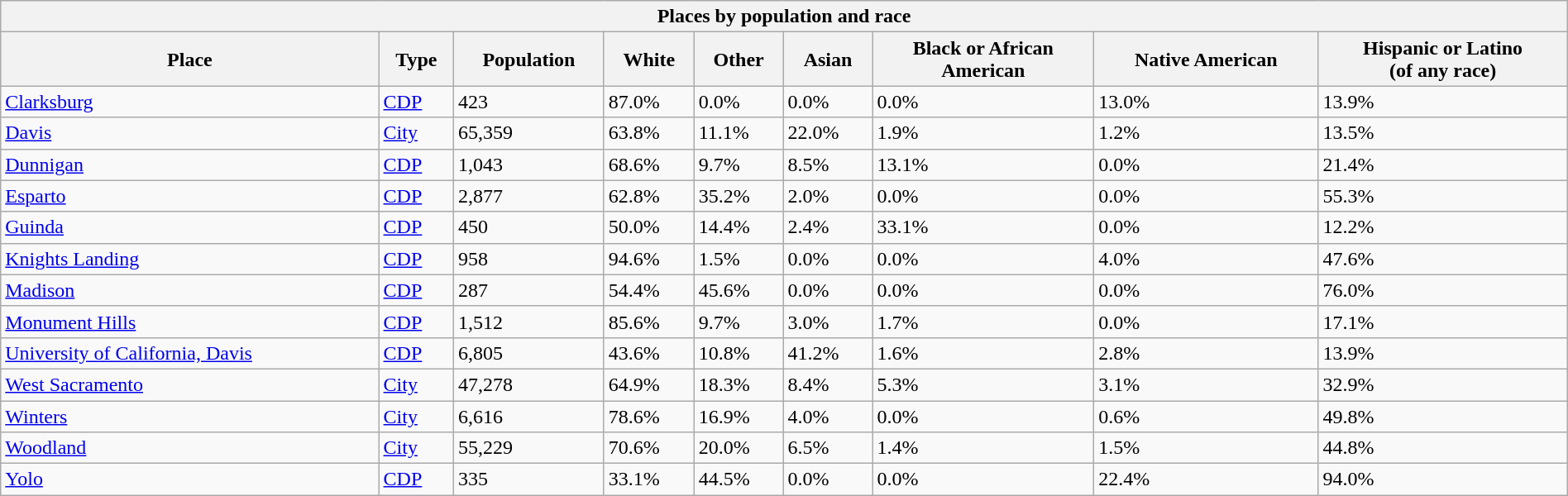<table class="wikitable sortable mw-collapsible collapsible collapsed" style="width: 100%;">
<tr>
<th colspan=9>Places by population and race</th>
</tr>
<tr>
<th>Place</th>
<th>Type</th>
<th data-sort-type="number">Population</th>
<th data-sort-type="number">White</th>
<th data-sort-type="number">Other<br></th>
<th data-sort-type="number">Asian</th>
<th data-sort-type="number">Black or African<br>American</th>
<th data-sort-type="number">Native American<br></th>
<th data-sort-type="number">Hispanic or Latino<br>(of any race)</th>
</tr>
<tr>
<td><a href='#'>Clarksburg</a></td>
<td><a href='#'>CDP</a></td>
<td>423</td>
<td>87.0%</td>
<td>0.0%</td>
<td>0.0%</td>
<td>0.0%</td>
<td>13.0%</td>
<td>13.9%</td>
</tr>
<tr>
<td><a href='#'>Davis</a></td>
<td><a href='#'>City</a></td>
<td>65,359</td>
<td>63.8%</td>
<td>11.1%</td>
<td>22.0%</td>
<td>1.9%</td>
<td>1.2%</td>
<td>13.5%</td>
</tr>
<tr>
<td><a href='#'>Dunnigan</a></td>
<td><a href='#'>CDP</a></td>
<td>1,043</td>
<td>68.6%</td>
<td>9.7%</td>
<td>8.5%</td>
<td>13.1%</td>
<td>0.0%</td>
<td>21.4%</td>
</tr>
<tr>
<td><a href='#'>Esparto</a></td>
<td><a href='#'>CDP</a></td>
<td>2,877</td>
<td>62.8%</td>
<td>35.2%</td>
<td>2.0%</td>
<td>0.0%</td>
<td>0.0%</td>
<td>55.3%</td>
</tr>
<tr>
<td><a href='#'>Guinda</a></td>
<td><a href='#'>CDP</a></td>
<td>450</td>
<td>50.0%</td>
<td>14.4%</td>
<td>2.4%</td>
<td>33.1%</td>
<td>0.0%</td>
<td>12.2%</td>
</tr>
<tr>
<td><a href='#'>Knights Landing</a></td>
<td><a href='#'>CDP</a></td>
<td>958</td>
<td>94.6%</td>
<td>1.5%</td>
<td>0.0%</td>
<td>0.0%</td>
<td>4.0%</td>
<td>47.6%</td>
</tr>
<tr>
<td><a href='#'>Madison</a></td>
<td><a href='#'>CDP</a></td>
<td>287</td>
<td>54.4%</td>
<td>45.6%</td>
<td>0.0%</td>
<td>0.0%</td>
<td>0.0%</td>
<td>76.0%</td>
</tr>
<tr>
<td><a href='#'>Monument Hills</a></td>
<td><a href='#'>CDP</a></td>
<td>1,512</td>
<td>85.6%</td>
<td>9.7%</td>
<td>3.0%</td>
<td>1.7%</td>
<td>0.0%</td>
<td>17.1%</td>
</tr>
<tr>
<td><a href='#'>University of California, Davis</a></td>
<td><a href='#'>CDP</a></td>
<td>6,805</td>
<td>43.6%</td>
<td>10.8%</td>
<td>41.2%</td>
<td>1.6%</td>
<td>2.8%</td>
<td>13.9%</td>
</tr>
<tr>
<td><a href='#'>West Sacramento</a></td>
<td><a href='#'>City</a></td>
<td>47,278</td>
<td>64.9%</td>
<td>18.3%</td>
<td>8.4%</td>
<td>5.3%</td>
<td>3.1%</td>
<td>32.9%</td>
</tr>
<tr>
<td><a href='#'>Winters</a></td>
<td><a href='#'>City</a></td>
<td>6,616</td>
<td>78.6%</td>
<td>16.9%</td>
<td>4.0%</td>
<td>0.0%</td>
<td>0.6%</td>
<td>49.8%</td>
</tr>
<tr>
<td><a href='#'>Woodland</a></td>
<td><a href='#'>City</a></td>
<td>55,229</td>
<td>70.6%</td>
<td>20.0%</td>
<td>6.5%</td>
<td>1.4%</td>
<td>1.5%</td>
<td>44.8%</td>
</tr>
<tr>
<td><a href='#'>Yolo</a></td>
<td><a href='#'>CDP</a></td>
<td>335</td>
<td>33.1%</td>
<td>44.5%</td>
<td>0.0%</td>
<td>0.0%</td>
<td>22.4%</td>
<td>94.0%</td>
</tr>
</table>
